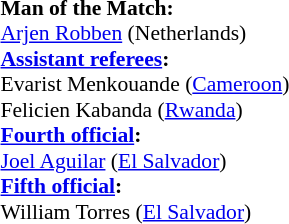<table width=50% style="font-size: 90%">
<tr>
<td><br><strong>Man of the Match:</strong>
<br><a href='#'>Arjen Robben</a> (Netherlands)<br><strong><a href='#'>Assistant referees</a>:</strong>
<br>Evarist Menkouande (<a href='#'>Cameroon</a>)
<br>Felicien Kabanda (<a href='#'>Rwanda</a>)
<br><strong><a href='#'>Fourth official</a>:</strong>
<br><a href='#'>Joel Aguilar</a> (<a href='#'>El Salvador</a>)
<br><strong><a href='#'>Fifth official</a>:</strong>
<br>William Torres (<a href='#'>El Salvador</a>)</td>
</tr>
</table>
